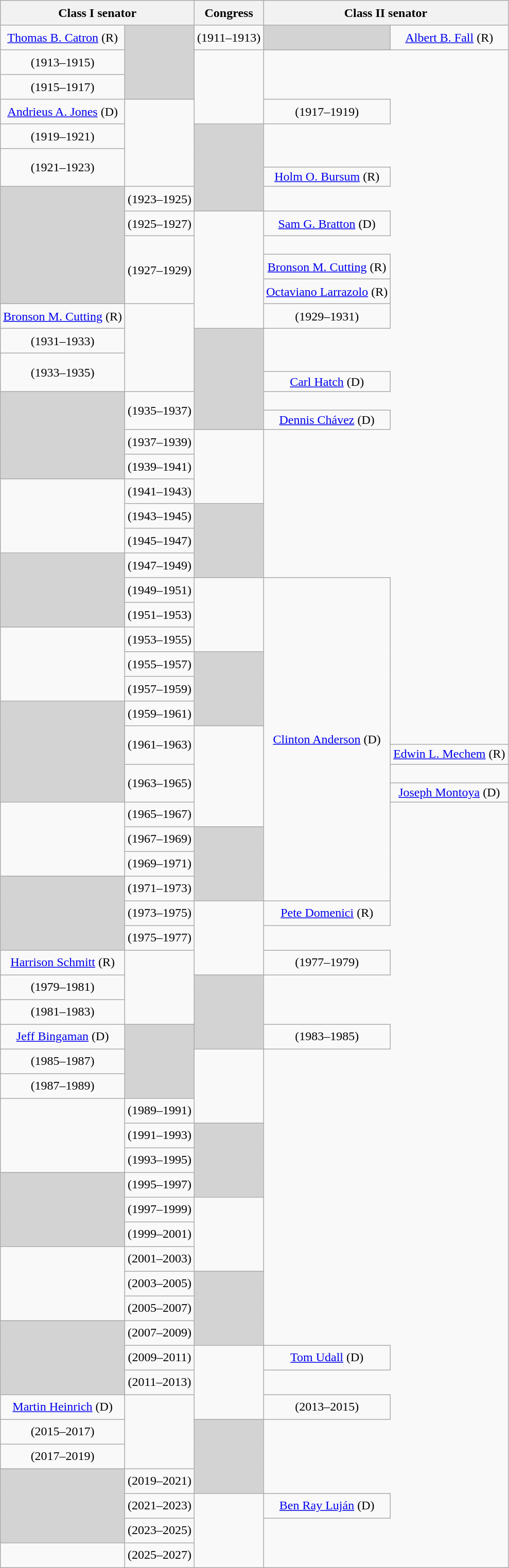<table class="wikitable sticky-header" style="text-align:center">
<tr style="height:2em">
<th colspan="2">Class I senator</th>
<th>Congress</th>
<th colspan="2">Class II senator</th>
</tr>
<tr style="height:2em">
<td><a href='#'>Thomas B. Catron</a> (R)</td>
<td rowspan="3" style="background: #D3D3D3"></td>
<td><strong></strong> (1911–1913)</td>
<td style="background: #D3D3D3"></td>
<td><a href='#'>Albert B. Fall</a> (R)</td>
</tr>
<tr style="height:2em">
<td><strong></strong> (1913–1915)</td>
<td rowspan="3"></td>
</tr>
<tr style="height:2em">
<td><strong></strong> (1915–1917)</td>
</tr>
<tr style="height:2em">
<td><a href='#'>Andrieus A. Jones</a> (D)</td>
<td rowspan="4"></td>
<td><strong></strong> (1917–1919)</td>
</tr>
<tr style="height:2em">
<td><strong></strong> (1919–1921)</td>
<td rowspan="4" style="background: #D3D3D3"></td>
</tr>
<tr style="height:1.5em">
<td rowspan=2><strong></strong> (1921–1923)</td>
</tr>
<tr style="height:1.5em">
<td><a href='#'>Holm O. Bursum</a> (R)</td>
</tr>
<tr style="height:2em">
<td rowspan="5" style="background: #D3D3D3"></td>
<td><strong></strong> (1923–1925)</td>
</tr>
<tr style="height:2em">
<td><strong></strong> (1925–1927)</td>
<td rowspan="5"></td>
<td><a href='#'>Sam G. Bratton</a> (D)</td>
</tr>
<tr style="height:1.5em">
<td rowspan=3><strong></strong> (1927–1929)</td>
</tr>
<tr style="height:2em">
<td><a href='#'>Bronson M. Cutting</a> (R)</td>
</tr>
<tr style="height:2em">
<td><a href='#'>Octaviano Larrazolo</a> (R)</td>
</tr>
<tr style="height:2em">
<td><a href='#'>Bronson M. Cutting</a> (R)</td>
<td rowspan="4"></td>
<td><strong></strong> (1929–1931)</td>
</tr>
<tr style="height:2em">
<td><strong></strong> (1931–1933)</td>
<td rowspan="5" style="background: #D3D3D3"></td>
</tr>
<tr style="height:1.5em">
<td rowspan=2><strong></strong> (1933–1935)</td>
</tr>
<tr style="height:1.5em">
<td><a href='#'>Carl Hatch</a> (D)</td>
</tr>
<tr style="height:1.5em">
<td rowspan="4" style="background: #D3D3D3"></td>
<td rowspan=2><strong></strong> (1935–1937)</td>
</tr>
<tr style="height:1.5em">
<td><a href='#'>Dennis Chávez</a> (D)</td>
</tr>
<tr style="height:2em">
<td><strong></strong> (1937–1939)</td>
<td rowspan="3"></td>
</tr>
<tr style="height:2em">
<td><strong></strong> (1939–1941)</td>
</tr>
<tr style="height:2em">
<td rowspan="3"></td>
<td><strong></strong> (1941–1943)</td>
</tr>
<tr style="height:2em">
<td><strong></strong> (1943–1945)</td>
<td rowspan="3" style="background: #D3D3D3"></td>
</tr>
<tr style="height:2em">
<td><strong></strong> (1945–1947)</td>
</tr>
<tr style="height:2em">
<td rowspan="3" style="background: #D3D3D3"></td>
<td><strong></strong> (1947–1949)</td>
</tr>
<tr style="height:2em">
<td><strong></strong> (1949–1951)</td>
<td rowspan="3"></td>
<td rowspan="14" ><a href='#'>Clinton Anderson</a> (D)</td>
</tr>
<tr style="height:2em">
<td><strong></strong> (1951–1953)</td>
</tr>
<tr style="height:2em">
<td rowspan="3"></td>
<td><strong></strong> (1953–1955)</td>
</tr>
<tr style="height:2em">
<td><strong></strong> (1955–1957)</td>
<td rowspan="3" style="background: #D3D3D3"></td>
</tr>
<tr style="height:2em">
<td><strong></strong> (1957–1959)</td>
</tr>
<tr style="height:2em">
<td rowspan="5" style="background: #D3D3D3"></td>
<td><strong></strong> (1959–1961)</td>
</tr>
<tr style="height:1.5em">
<td rowspan=2><strong></strong> (1961–1963)</td>
<td rowspan="5"></td>
</tr>
<tr style="height:1.5em">
<td><a href='#'>Edwin L. Mechem</a> (R)</td>
</tr>
<tr style="height:1.5em">
<td rowspan=2><strong></strong> (1963–1965)</td>
</tr>
<tr style="height:1.5em">
<td><a href='#'>Joseph Montoya</a> (D)</td>
</tr>
<tr style="height:2em">
<td rowspan="3"></td>
<td><strong></strong> (1965–1967)</td>
</tr>
<tr style="height:2em">
<td><strong></strong> (1967–1969)</td>
<td rowspan="3" style="background: #D3D3D3"></td>
</tr>
<tr style="height:2em">
<td><strong></strong> (1969–1971)</td>
</tr>
<tr style="height:2em">
<td rowspan="3" style="background: #D3D3D3"></td>
<td><strong></strong> (1971–1973)</td>
</tr>
<tr style="height:2em">
<td><strong></strong> (1973–1975)</td>
<td rowspan="3"></td>
<td><a href='#'>Pete Domenici</a> (R)</td>
</tr>
<tr style="height:2em">
<td><strong></strong> (1975–1977)</td>
</tr>
<tr style="height:2em">
<td><a href='#'>Harrison Schmitt</a> (R)</td>
<td rowspan="3"></td>
<td><strong></strong> (1977–1979)</td>
</tr>
<tr style="height:2em">
<td><strong></strong> (1979–1981)</td>
<td rowspan="3" style="background: #D3D3D3"></td>
</tr>
<tr style="height:2em">
<td><strong></strong> (1981–1983)</td>
</tr>
<tr style="height:2em">
<td><a href='#'>Jeff Bingaman</a> (D)</td>
<td rowspan="3" style="background: #D3D3D3"></td>
<td><strong></strong> (1983–1985)</td>
</tr>
<tr style="height:2em">
<td><strong></strong> (1985–1987)</td>
<td rowspan="3"></td>
</tr>
<tr style="height:2em">
<td><strong></strong> (1987–1989)</td>
</tr>
<tr style="height:2em">
<td rowspan="3"></td>
<td><strong></strong> (1989–1991)</td>
</tr>
<tr style="height:2em">
<td><strong></strong> (1991–1993)</td>
<td rowspan="3" style="background: #D3D3D3"></td>
</tr>
<tr style="height:2em">
<td><strong></strong> (1993–1995)</td>
</tr>
<tr style="height:2em">
<td rowspan="3" style="background: #D3D3D3"></td>
<td><strong></strong> (1995–1997)</td>
</tr>
<tr style="height:2em">
<td><strong></strong> (1997–1999)</td>
<td rowspan="3"></td>
</tr>
<tr style="height:2em">
<td><strong></strong> (1999–2001)</td>
</tr>
<tr style="height:2em">
<td rowspan="3"></td>
<td><strong></strong> (2001–2003)</td>
</tr>
<tr style="height:2em">
<td><strong></strong> (2003–2005)</td>
<td rowspan="3" style="background: #D3D3D3"></td>
</tr>
<tr style="height:2em">
<td><strong></strong> (2005–2007)</td>
</tr>
<tr style="height:2em">
<td rowspan="3" style="background: #D3D3D3"></td>
<td><strong></strong> (2007–2009)</td>
</tr>
<tr style="height:2em">
<td><strong></strong> (2009–2011)</td>
<td rowspan="3"></td>
<td><a href='#'>Tom Udall</a> (D)</td>
</tr>
<tr style="height:2em">
<td><strong></strong> (2011–2013)</td>
</tr>
<tr style="height:2em">
<td><a href='#'>Martin Heinrich</a> (D)</td>
<td rowspan="3"></td>
<td><strong></strong> (2013–2015)</td>
</tr>
<tr style="height:2em">
<td><strong></strong> (2015–2017)</td>
<td rowspan="3" style="background: #D3D3D3"></td>
</tr>
<tr style="height:2em">
<td><strong></strong> (2017–2019)</td>
</tr>
<tr style="height:2em">
<td rowspan="3" style="background: #D3D3D3"></td>
<td><strong></strong> (2019–2021)</td>
</tr>
<tr style="height:2em">
<td><strong></strong> (2021–2023)</td>
<td rowspan="3"></td>
<td><a href='#'>Ben Ray Luján</a> (D)</td>
</tr>
<tr style="height:2em">
<td><strong></strong> (2023–2025)</td>
</tr>
<tr style="height:2em">
<td rowspan="1"></td>
<td><strong></strong> (2025–2027)</td>
</tr>
</table>
